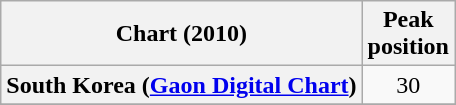<table class="wikitable plainrowheaders">
<tr>
<th>Chart (2010)</th>
<th>Peak<br>position</th>
</tr>
<tr>
<th scope="row">South Korea (<a href='#'>Gaon Digital Chart</a>)</th>
<td style="text-align:center;">30</td>
</tr>
<tr>
</tr>
</table>
